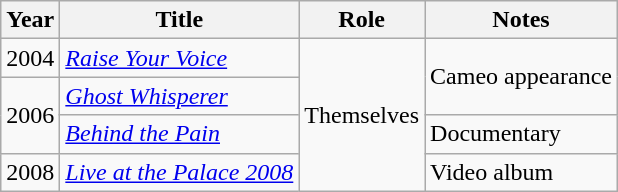<table class="wikitable sortable">
<tr>
<th>Year</th>
<th>Title</th>
<th>Role</th>
<th>Notes</th>
</tr>
<tr>
<td>2004</td>
<td><em><a href='#'>Raise Your Voice</a></em></td>
<td rowspan="4">Themselves</td>
<td rowspan="2">Cameo appearance</td>
</tr>
<tr>
<td rowspan="2">2006</td>
<td><em><a href='#'>Ghost Whisperer</a></em></td>
</tr>
<tr>
<td><em><a href='#'>Behind the Pain</a></em></td>
<td>Documentary</td>
</tr>
<tr>
<td>2008</td>
<td><em><a href='#'>Live at the Palace 2008</a></em></td>
<td>Video album</td>
</tr>
</table>
